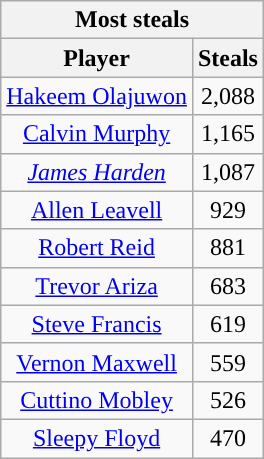<table class="wikitable sortable" style="text-align:center">
<tr>
<th colspan="2" style="text-align:center; ">Most steals</th>
</tr>
<tr>
<th style="text-align:center; ">Player</th>
<th style="text-align:center; ">Steals</th>
</tr>
<tr>
<td><a href='#'>Hakeem Olajuwon</a></td>
<td>2,088</td>
</tr>
<tr>
<td><a href='#'>Calvin Murphy</a></td>
<td>1,165</td>
</tr>
<tr>
<td><em><a href='#'>James Harden</a></em></td>
<td>1,087</td>
</tr>
<tr>
<td><a href='#'>Allen Leavell</a></td>
<td>929</td>
</tr>
<tr>
<td><a href='#'>Robert Reid</a></td>
<td>881</td>
</tr>
<tr>
<td><a href='#'>Trevor Ariza</a></td>
<td>683</td>
</tr>
<tr>
<td><a href='#'>Steve Francis</a></td>
<td>619</td>
</tr>
<tr>
<td><a href='#'>Vernon Maxwell</a></td>
<td>559</td>
</tr>
<tr>
<td><a href='#'>Cuttino Mobley</a></td>
<td>526</td>
</tr>
<tr>
<td><a href='#'>Sleepy Floyd</a></td>
<td>470</td>
</tr>
</table>
